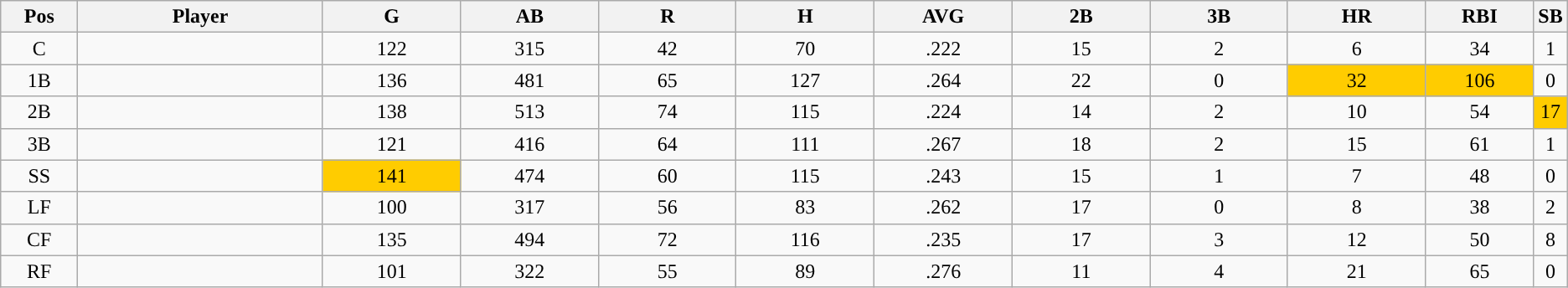<table class="wikitable sortable">
<tr>
<th bgcolor="#DDDDFF" width="5%">Pos</th>
<th bgcolor="#DDDDFF" width="16%">Player</th>
<th bgcolor="#DDDDFF" width="9%">G</th>
<th bgcolor="#DDDDFF" width="9%">AB</th>
<th bgcolor="#DDDDFF" width="9%">R</th>
<th bgcolor="#DDDDFF" width="9%">H</th>
<th bgcolor="#DDDDFF" width="9%">AVG</th>
<th bgcolor="#DDDDFF" width="9%">2B</th>
<th bgcolor="#DDDDFF" width="9%">3B</th>
<th bgcolor="#DDDDFF" width="9%">HR</th>
<th bgcolor="#DDDDFF" width="9%">RBI</th>
<th bgcolor="#DDDDFF" width="9%">SB</th>
</tr>
<tr align="center">
<td>C</td>
<td></td>
<td>122</td>
<td>315</td>
<td>42</td>
<td>70</td>
<td>.222</td>
<td>15</td>
<td>2</td>
<td>6</td>
<td>34</td>
<td>1</td>
</tr>
<tr align="center">
<td>1B</td>
<td></td>
<td>136</td>
<td>481</td>
<td>65</td>
<td>127</td>
<td>.264</td>
<td>22</td>
<td>0</td>
<td style="background:#fc0;">32</td>
<td style="background:#fc0;">106</td>
<td>0</td>
</tr>
<tr align="center">
<td>2B</td>
<td></td>
<td>138</td>
<td>513</td>
<td>74</td>
<td>115</td>
<td>.224</td>
<td>14</td>
<td>2</td>
<td>10</td>
<td>54</td>
<td style="background:#fc0;">17</td>
</tr>
<tr align="center">
<td>3B</td>
<td></td>
<td>121</td>
<td>416</td>
<td>64</td>
<td>111</td>
<td>.267</td>
<td>18</td>
<td>2</td>
<td>15</td>
<td>61</td>
<td>1</td>
</tr>
<tr align="center">
<td>SS</td>
<td></td>
<td style="background:#fc0;">141</td>
<td>474</td>
<td>60</td>
<td>115</td>
<td>.243</td>
<td>15</td>
<td>1</td>
<td>7</td>
<td>48</td>
<td>0</td>
</tr>
<tr align="center">
<td>LF</td>
<td></td>
<td>100</td>
<td>317</td>
<td>56</td>
<td>83</td>
<td>.262</td>
<td>17</td>
<td>0</td>
<td>8</td>
<td>38</td>
<td>2</td>
</tr>
<tr align="center">
<td>CF</td>
<td></td>
<td>135</td>
<td>494</td>
<td>72</td>
<td>116</td>
<td>.235</td>
<td>17</td>
<td>3</td>
<td>12</td>
<td>50</td>
<td>8</td>
</tr>
<tr align="center">
<td>RF</td>
<td></td>
<td>101</td>
<td>322</td>
<td>55</td>
<td>89</td>
<td>.276</td>
<td>11</td>
<td>4</td>
<td>21</td>
<td>65</td>
<td>0</td>
</tr>
</table>
